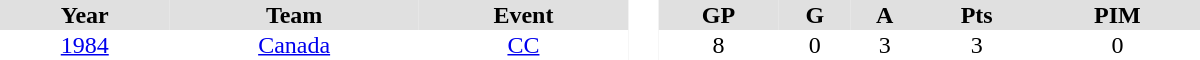<table border="0" cellpadding="1" cellspacing="0" style="text-align:center; width:50em">
<tr ALIGN="center" bgcolor="#e0e0e0">
<th>Year</th>
<th>Team</th>
<th>Event</th>
<th rowspan="99" bgcolor="#ffffff"> </th>
<th>GP</th>
<th>G</th>
<th>A</th>
<th>Pts</th>
<th>PIM</th>
</tr>
<tr>
<td><a href='#'>1984</a></td>
<td><a href='#'>Canada</a></td>
<td><a href='#'>CC</a></td>
<td>8</td>
<td>0</td>
<td>3</td>
<td>3</td>
<td>0</td>
</tr>
</table>
